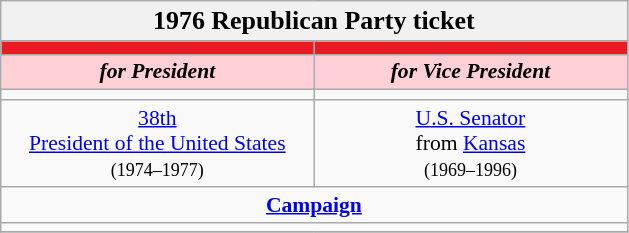<table class="wikitable" style="font-size:90%; text-align:center;">
<tr>
<td style="background:#f1f1f1;" colspan="30"><big><strong>1976 Republican Party ticket</strong></big></td>
</tr>
<tr>
<th style="width:3em; font-size:135%; background:#E81B23; width:200px;"><a href='#'></a></th>
<th style="width:3em; font-size:135%; background:#E81B23; width:200px;"><a href='#'></a></th>
</tr>
<tr style="color:#000; font-size:100%; background:#ffd0d7;">
<td style="width:3em; width:200px;"><strong><em>for President</em></strong></td>
<td style="width:3em; width:200px;"><strong><em>for Vice President</em></strong></td>
</tr>
<tr>
<td></td>
<td></td>
</tr>
<tr>
<td><a href='#'>38th</a><br><a href='#'>President of the United States</a><br><small>(1974–1977)</small></td>
<td><a href='#'>U.S. Senator</a><br>from <a href='#'>Kansas</a><br><small>(1969–1996)</small></td>
</tr>
<tr>
<td colspan=2><a href='#'><strong>Campaign</strong></a></td>
</tr>
<tr>
<td colspan=2></td>
</tr>
<tr>
</tr>
</table>
